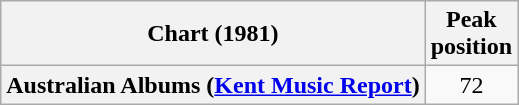<table class="wikitable sortable plainrowheaders">
<tr>
<th>Chart (1981)</th>
<th>Peak<br>position</th>
</tr>
<tr>
<th scope="row">Australian Albums (<a href='#'>Kent Music Report</a>)</th>
<td align="center">72</td>
</tr>
</table>
